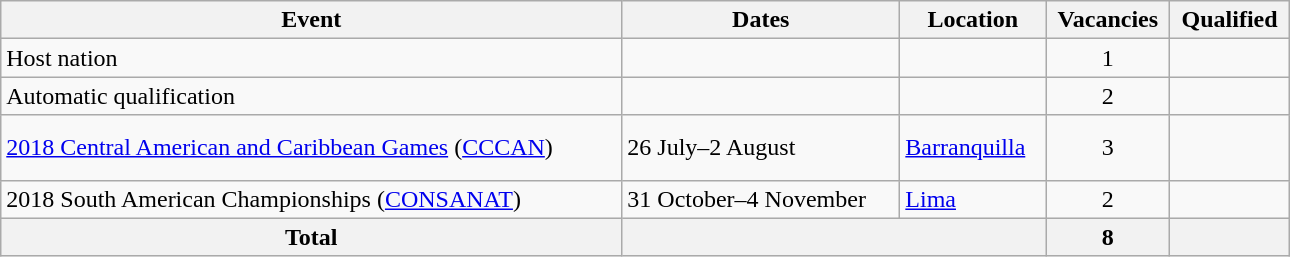<table class="wikitable" width=860>
<tr>
<th>Event</th>
<th>Dates</th>
<th>Location</th>
<th>Vacancies</th>
<th>Qualified</th>
</tr>
<tr>
<td>Host nation</td>
<td></td>
<td></td>
<td align=center>1</td>
<td></td>
</tr>
<tr>
<td>Automatic qualification</td>
<td></td>
<td></td>
<td align=center>2</td>
<td><br></td>
</tr>
<tr>
<td><a href='#'>2018 Central American and Caribbean Games</a> (<a href='#'>CCCAN</a>)</td>
<td>26 July–2 August</td>
<td> <a href='#'>Barranquilla</a></td>
<td align=center>3</td>
<td><br><br></td>
</tr>
<tr>
<td>2018 South American Championships (<a href='#'>CONSANAT</a>)</td>
<td>31 October–4 November</td>
<td> <a href='#'>Lima</a></td>
<td align=center>2</td>
<td><br></td>
</tr>
<tr>
<th>Total</th>
<th colspan="2"></th>
<th>8</th>
<th></th>
</tr>
</table>
